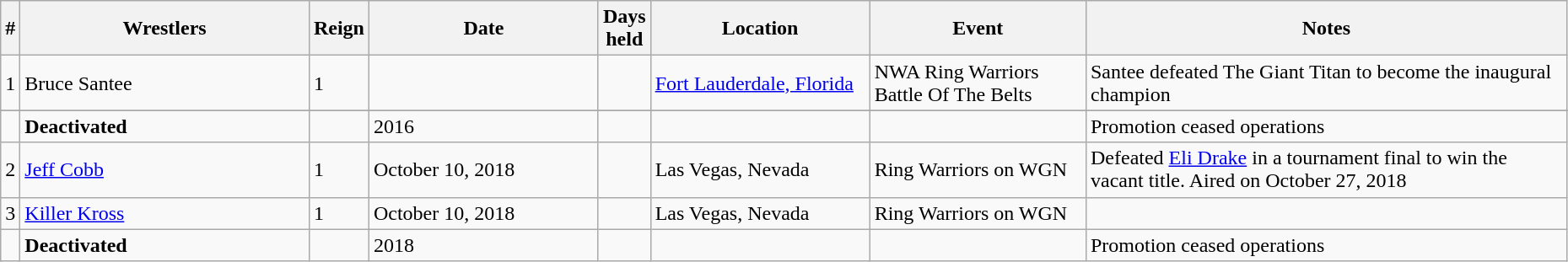<table class="wikitable sortable" width=98%>
<tr>
<th width=0%>#</th>
<th width=20%>Wrestlers</th>
<th width=0%>Reign</th>
<th width=16%>Date</th>
<th width=0%>Days<br>held</th>
<th width=15%>Location</th>
<th width=15%>Event</th>
<th width=44% class="unsortable">Notes</th>
</tr>
<tr>
<td>1</td>
<td>Bruce Santee</td>
<td>1</td>
<td></td>
<td></td>
<td><a href='#'>Fort Lauderdale, Florida</a></td>
<td>NWA Ring Warriors Battle Of The Belts</td>
<td>Santee defeated The Giant Titan to become the inaugural champion</td>
</tr>
<tr>
</tr>
<tr>
<td></td>
<td><strong>Deactivated</strong></td>
<td></td>
<td>2016</td>
<td></td>
<td></td>
<td></td>
<td>Promotion ceased operations</td>
</tr>
<tr>
<td>2</td>
<td><a href='#'>Jeff Cobb</a></td>
<td>1</td>
<td>October 10, 2018</td>
<td></td>
<td>Las Vegas, Nevada</td>
<td>Ring Warriors on WGN</td>
<td>Defeated <a href='#'>Eli Drake</a> in a tournament final to win the vacant title. Aired on October 27, 2018</td>
</tr>
<tr>
<td>3</td>
<td><a href='#'>Killer Kross</a></td>
<td>1</td>
<td>October 10, 2018</td>
<td></td>
<td>Las Vegas, Nevada</td>
<td>Ring Warriors on WGN</td>
<td></td>
</tr>
<tr>
<td></td>
<td><strong>Deactivated</strong></td>
<td></td>
<td>2018</td>
<td></td>
<td></td>
<td></td>
<td>Promotion ceased operations</td>
</tr>
</table>
